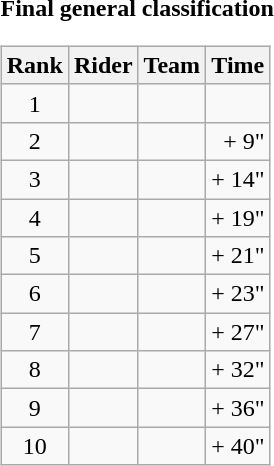<table>
<tr>
<td><strong>Final general classification</strong><br><table class="wikitable">
<tr>
<th scope="col">Rank</th>
<th scope="col">Rider</th>
<th scope="col">Team</th>
<th scope="col">Time</th>
</tr>
<tr>
<td style="text-align:center;">1</td>
<td></td>
<td></td>
<td style="text-align:right;"></td>
</tr>
<tr>
<td style="text-align:center;">2</td>
<td></td>
<td></td>
<td style="text-align:right;">+ 9"</td>
</tr>
<tr>
<td style="text-align:center;">3</td>
<td></td>
<td></td>
<td style="text-align:right;">+ 14"</td>
</tr>
<tr>
<td style="text-align:center;">4</td>
<td></td>
<td></td>
<td style="text-align:right;">+ 19"</td>
</tr>
<tr>
<td style="text-align:center;">5</td>
<td></td>
<td></td>
<td style="text-align:right;">+ 21"</td>
</tr>
<tr>
<td style="text-align:center;">6</td>
<td></td>
<td></td>
<td style="text-align:right;">+ 23"</td>
</tr>
<tr>
<td style="text-align:center;">7</td>
<td></td>
<td></td>
<td style="text-align:right;">+ 27"</td>
</tr>
<tr>
<td style="text-align:center;">8</td>
<td></td>
<td></td>
<td style="text-align:right;">+ 32"</td>
</tr>
<tr>
<td style="text-align:center;">9</td>
<td></td>
<td></td>
<td style="text-align:right;">+ 36"</td>
</tr>
<tr>
<td style="text-align:center;">10</td>
<td></td>
<td></td>
<td style="text-align:right;">+ 40"</td>
</tr>
</table>
</td>
</tr>
</table>
